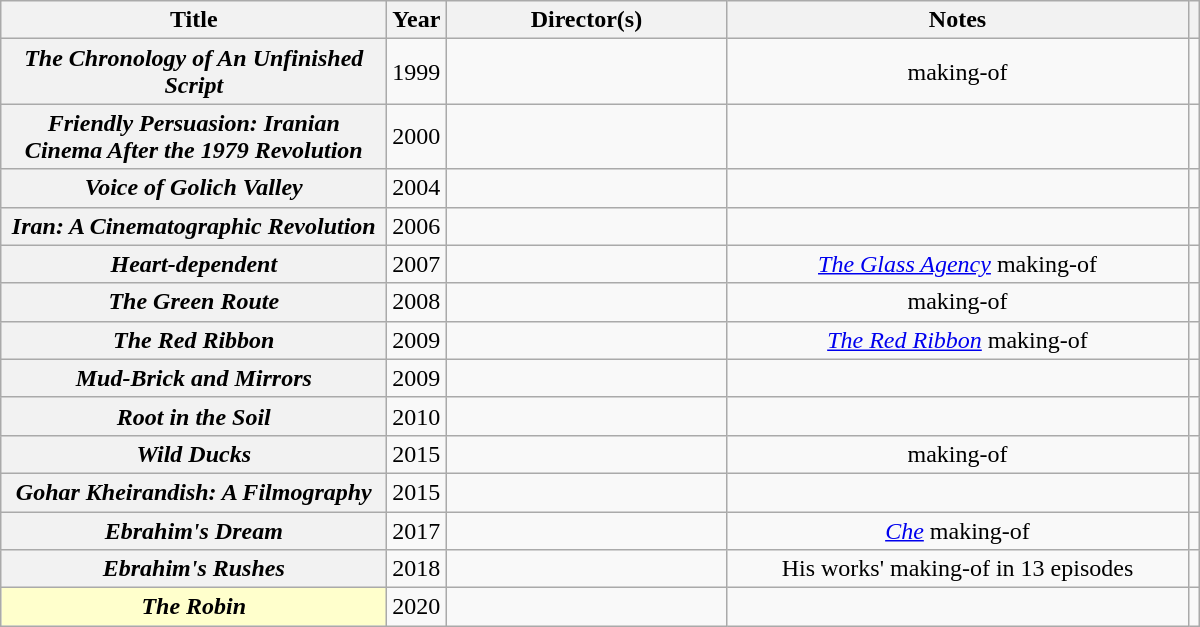<table class="wikitable sortable plainrowheaders" style="text-align:center;">
<tr>
<th scope="col" width="250">Title</th>
<th scope="col">Year</th>
<th scope="col" width="180">Director(s)</th>
<th scope="col" class="unsortable" width="300">Notes</th>
<th scope="col" class="unsortable"></th>
</tr>
<tr>
<th scope="row"><em>The Chronology of An Unfinished Script</em></th>
<td>1999</td>
<td></td>
<td><em></em> making-of</td>
<td></td>
</tr>
<tr>
<th scope="row"><em>Friendly Persuasion: Iranian Cinema After the 1979 Revolution</em></th>
<td>2000</td>
<td></td>
<td></td>
<td></td>
</tr>
<tr>
<th scope="row"><em>Voice of Golich Valley</em></th>
<td>2004</td>
<td></td>
<td></td>
<td></td>
</tr>
<tr>
<th scope="row"><em>Iran: A Cinematographic Revolution</em></th>
<td>2006</td>
<td></td>
<td></td>
<td></td>
</tr>
<tr>
<th scope="row"><em>Heart-dependent</em></th>
<td>2007</td>
<td></td>
<td><em><a href='#'>The Glass Agency</a></em> making-of</td>
<td></td>
</tr>
<tr>
<th scope="row"><em>The Green Route</em></th>
<td>2008</td>
<td></td>
<td><em></em> making-of</td>
<td></td>
</tr>
<tr>
<th scope="row"><em>The Red Ribbon</em></th>
<td>2009</td>
<td></td>
<td><em><a href='#'>The Red Ribbon</a></em> making-of</td>
<td></td>
</tr>
<tr>
<th scope="row"><em>Mud-Brick and Mirrors</em></th>
<td>2009</td>
<td></td>
<td></td>
<td></td>
</tr>
<tr>
<th scope="row"><em>Root in the Soil</em></th>
<td>2010</td>
<td></td>
<td></td>
<td></td>
</tr>
<tr>
<th scope="row"><em>Wild Ducks</em></th>
<td>2015</td>
<td></td>
<td><em></em> making-of</td>
<td></td>
</tr>
<tr>
<th scope="row"><em>Gohar Kheirandish: A Filmography</em></th>
<td>2015</td>
<td></td>
<td></td>
<td></td>
</tr>
<tr>
<th scope="row"><em>Ebrahim's Dream</em></th>
<td>2017</td>
<td></td>
<td><em><a href='#'>Che</a></em> making-of</td>
<td></td>
</tr>
<tr>
<th scope="row"><em>Ebrahim's Rushes</em></th>
<td>2018</td>
<td></td>
<td>His works' making-of in 13 episodes</td>
<td></td>
</tr>
<tr>
<th scope="row" style="background:#FFFFCC;"><em>The Robin</em> </th>
<td>2020</td>
<td></td>
<td></td>
<td></td>
</tr>
</table>
